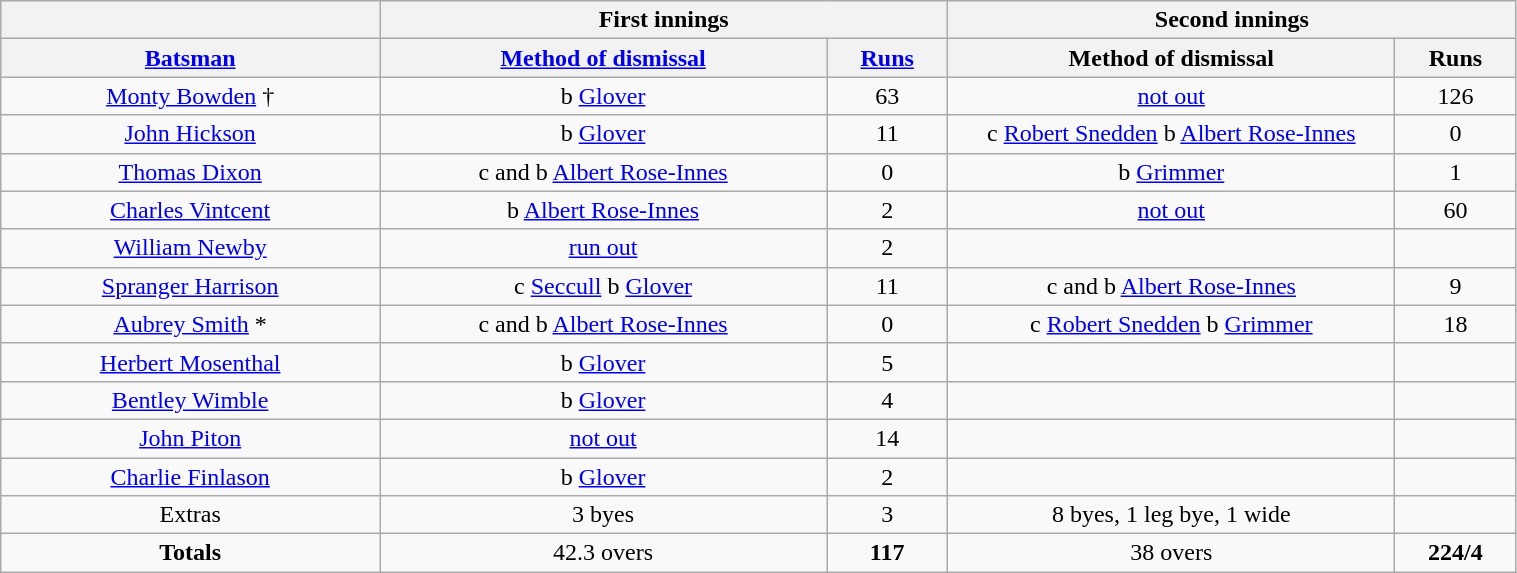<table cellpadding="1" style="border:gray solid 1px; text-align:center; width:80%;" class="wikitable">
<tr>
<th></th>
<th colspan="2" style="width:37.5%;">First innings</th>
<th colspan="2" style="width:37.5%;">Second innings</th>
</tr>
<tr>
<th style="width:25%;"><a href='#'>Batsman</a></th>
<th><a href='#'>Method of dismissal</a></th>
<th style="width:8%;"><a href='#'>Runs</a></th>
<th>Method of dismissal</th>
<th style="width:8%;">Runs</th>
</tr>
<tr>
<td><a href='#'>Monty Bowden</a> †</td>
<td>b <a href='#'>Glover</a></td>
<td>63</td>
<td><a href='#'>not out</a></td>
<td>126</td>
</tr>
<tr>
<td><a href='#'>John Hickson</a></td>
<td>b <a href='#'>Glover</a></td>
<td>11</td>
<td>c <a href='#'>Robert Snedden</a> b <a href='#'>Albert Rose-Innes</a></td>
<td>0</td>
</tr>
<tr>
<td><a href='#'>Thomas Dixon</a></td>
<td>c and b <a href='#'>Albert Rose-Innes</a></td>
<td>0</td>
<td>b <a href='#'>Grimmer</a></td>
<td>1</td>
</tr>
<tr>
<td><a href='#'>Charles Vintcent</a></td>
<td>b <a href='#'>Albert Rose-Innes</a></td>
<td>2</td>
<td><a href='#'>not out</a></td>
<td>60</td>
</tr>
<tr>
<td><a href='#'>William Newby</a></td>
<td><a href='#'>run out</a></td>
<td>2</td>
<td></td>
<td></td>
</tr>
<tr>
<td><a href='#'>Spranger Harrison</a></td>
<td>c <a href='#'>Seccull</a> b <a href='#'>Glover</a></td>
<td>11</td>
<td>c and b <a href='#'>Albert Rose-Innes</a></td>
<td>9</td>
</tr>
<tr>
<td><a href='#'>Aubrey Smith</a> *</td>
<td>c and b <a href='#'>Albert Rose-Innes</a></td>
<td>0</td>
<td>c <a href='#'>Robert Snedden</a> b <a href='#'>Grimmer</a></td>
<td>18</td>
</tr>
<tr>
<td><a href='#'>Herbert Mosenthal</a></td>
<td>b <a href='#'>Glover</a></td>
<td>5</td>
<td></td>
<td></td>
</tr>
<tr>
<td><a href='#'>Bentley Wimble</a></td>
<td>b <a href='#'>Glover</a></td>
<td>4</td>
<td></td>
<td></td>
</tr>
<tr>
<td><a href='#'>John Piton</a></td>
<td><a href='#'>not out</a></td>
<td>14</td>
<td></td>
<td></td>
</tr>
<tr>
<td><a href='#'>Charlie Finlason</a></td>
<td>b <a href='#'>Glover</a></td>
<td>2</td>
<td></td>
<td></td>
</tr>
<tr>
<td>Extras</td>
<td>3 byes</td>
<td>3</td>
<td>8 byes, 1 leg bye, 1 wide</td>
<td></td>
</tr>
<tr>
<td><strong>Totals</strong></td>
<td>42.3 overs</td>
<td><strong>117</strong></td>
<td>38 overs</td>
<td><strong>224/4</strong></td>
</tr>
</table>
